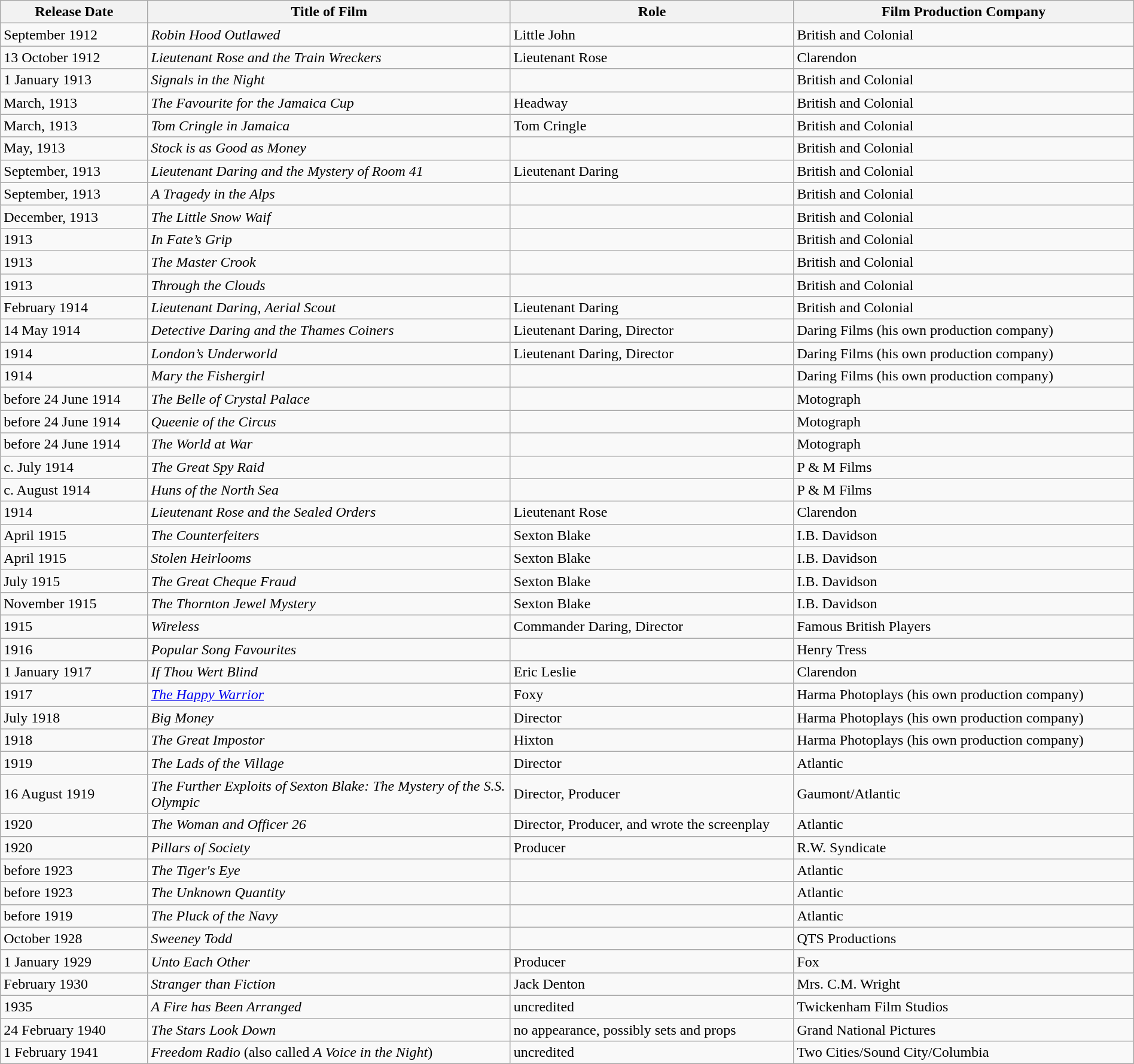<table class="wikitable sortable" width="100%">
<tr>
<th style="width:13%;">Release Date</th>
<th style="width:32%;">Title of Film</th>
<th style="width:25%;">Role</th>
<th style="width:30%;" class="unsortable">Film Production Company</th>
</tr>
<tr>
<td>September 1912</td>
<td><em>Robin Hood Outlawed</em></td>
<td>Little John</td>
<td>British and Colonial</td>
</tr>
<tr>
<td>13 October 1912</td>
<td><em>Lieutenant Rose and the Train Wreckers</em></td>
<td>Lieutenant Rose</td>
<td>Clarendon</td>
</tr>
<tr>
<td>1 January 1913</td>
<td><em>Signals in the Night</em></td>
<td></td>
<td>British and Colonial</td>
</tr>
<tr>
<td>March, 1913</td>
<td><em>The Favourite for the Jamaica Cup</em></td>
<td>Headway</td>
<td>British and Colonial</td>
</tr>
<tr>
<td>March, 1913</td>
<td><em>Tom Cringle in Jamaica</em></td>
<td>Tom Cringle</td>
<td>British and Colonial</td>
</tr>
<tr>
<td>May, 1913</td>
<td><em>Stock is as Good as Money</em></td>
<td></td>
<td>British and Colonial</td>
</tr>
<tr>
<td>September, 1913</td>
<td><em>Lieutenant Daring and the Mystery of Room 41</em></td>
<td>Lieutenant Daring</td>
<td>British and Colonial</td>
</tr>
<tr>
<td>September, 1913</td>
<td><em>A Tragedy in the Alps</em></td>
<td></td>
<td>British and Colonial</td>
</tr>
<tr>
<td>December, 1913</td>
<td><em>The Little Snow Waif</em></td>
<td></td>
<td>British and Colonial</td>
</tr>
<tr>
<td>1913</td>
<td><em>In Fate’s Grip</em></td>
<td></td>
<td>British and Colonial</td>
</tr>
<tr>
<td>1913</td>
<td><em>The Master Crook</em></td>
<td></td>
<td>British and Colonial</td>
</tr>
<tr>
<td>1913</td>
<td><em>Through the Clouds</em></td>
<td></td>
<td>British and Colonial</td>
</tr>
<tr>
<td>February 1914</td>
<td><em>Lieutenant Daring, Aerial Scout</em></td>
<td>Lieutenant Daring</td>
<td>British and Colonial</td>
</tr>
<tr>
<td>14 May 1914</td>
<td><em>Detective Daring and the Thames Coiners</em></td>
<td>Lieutenant Daring, Director</td>
<td>Daring Films (his own production company)</td>
</tr>
<tr>
<td>1914</td>
<td><em>London’s Underworld</em></td>
<td>Lieutenant Daring, Director</td>
<td>Daring Films (his own production company)</td>
</tr>
<tr>
<td>1914</td>
<td><em>Mary the Fishergirl</em></td>
<td></td>
<td>Daring Films (his own production company)</td>
</tr>
<tr>
<td>before 24 June 1914</td>
<td><em>The Belle of Crystal Palace</em></td>
<td></td>
<td>Motograph</td>
</tr>
<tr>
<td>before 24 June 1914</td>
<td><em>Queenie of the Circus</em></td>
<td></td>
<td>Motograph</td>
</tr>
<tr>
<td>before 24 June 1914</td>
<td><em>The World at War</em></td>
<td></td>
<td>Motograph</td>
</tr>
<tr>
<td>c. July 1914</td>
<td><em>The Great Spy Raid</em></td>
<td></td>
<td>P & M Films</td>
</tr>
<tr>
<td>c. August 1914</td>
<td><em>Huns of the North Sea</em></td>
<td></td>
<td>P & M Films</td>
</tr>
<tr>
<td>1914</td>
<td><em>Lieutenant Rose and the Sealed Orders</em></td>
<td>Lieutenant Rose</td>
<td>Clarendon</td>
</tr>
<tr>
<td>April 1915</td>
<td><em>The Counterfeiters</em></td>
<td>Sexton Blake</td>
<td>I.B. Davidson</td>
</tr>
<tr>
<td>April 1915</td>
<td><em>Stolen Heirlooms</em></td>
<td>Sexton Blake</td>
<td>I.B. Davidson</td>
</tr>
<tr>
<td>July 1915</td>
<td><em>The Great Cheque Fraud</em></td>
<td>Sexton Blake</td>
<td>I.B. Davidson</td>
</tr>
<tr>
<td>November 1915</td>
<td><em>The Thornton Jewel Mystery</em></td>
<td>Sexton Blake</td>
<td>I.B. Davidson</td>
</tr>
<tr>
<td>1915</td>
<td><em>Wireless</em></td>
<td>Commander Daring, Director</td>
<td>Famous British Players</td>
</tr>
<tr>
<td>1916</td>
<td><em>Popular Song Favourites</em></td>
<td></td>
<td>Henry Tress</td>
</tr>
<tr>
<td>1 January 1917</td>
<td><em>If Thou Wert Blind</em></td>
<td>Eric Leslie</td>
<td>Clarendon</td>
</tr>
<tr>
<td>1917</td>
<td><em><a href='#'>The Happy Warrior</a></em></td>
<td>Foxy</td>
<td>Harma Photoplays (his own production company)</td>
</tr>
<tr>
<td>July 1918</td>
<td><em>Big Money</em></td>
<td>Director</td>
<td>Harma Photoplays (his own production company)</td>
</tr>
<tr>
<td>1918</td>
<td><em>The Great Impostor</em></td>
<td>Hixton</td>
<td>Harma Photoplays (his own production company)</td>
</tr>
<tr>
<td>1919</td>
<td><em>The Lads of the Village</em></td>
<td>Director</td>
<td>Atlantic</td>
</tr>
<tr>
<td>16 August 1919</td>
<td><em>The Further Exploits of Sexton Blake: The Mystery of the S.S. Olympic</em></td>
<td>Director, Producer</td>
<td>Gaumont/Atlantic</td>
</tr>
<tr>
<td>1920</td>
<td><em>The Woman and Officer 26</em></td>
<td>Director, Producer, and wrote the screenplay</td>
<td>Atlantic</td>
</tr>
<tr>
<td>1920</td>
<td><em>Pillars of Society</em></td>
<td>Producer</td>
<td>R.W. Syndicate</td>
</tr>
<tr>
<td>before 1923</td>
<td><em>The Tiger's Eye</em></td>
<td></td>
<td>Atlantic</td>
</tr>
<tr>
<td>before 1923</td>
<td><em>The Unknown Quantity</em></td>
<td></td>
<td>Atlantic</td>
</tr>
<tr>
<td>before 1919</td>
<td><em>The Pluck of the Navy</em></td>
<td></td>
<td>Atlantic</td>
</tr>
<tr>
<td>October 1928</td>
<td><em>Sweeney Todd</em></td>
<td></td>
<td>QTS Productions</td>
</tr>
<tr>
<td>1 January 1929</td>
<td><em>Unto Each Other</em></td>
<td>Producer</td>
<td>Fox</td>
</tr>
<tr>
<td>February 1930</td>
<td><em>Stranger than Fiction</em></td>
<td>Jack Denton</td>
<td>Mrs. C.M. Wright</td>
</tr>
<tr>
<td>1935</td>
<td><em>A Fire has Been Arranged</em></td>
<td>uncredited</td>
<td>Twickenham Film Studios</td>
</tr>
<tr>
<td>24 February 1940</td>
<td><em>The Stars Look Down</em></td>
<td>no appearance, possibly sets and props</td>
<td>Grand National Pictures</td>
</tr>
<tr>
<td>1 February 1941</td>
<td><em>Freedom Radio</em> (also called <em>A Voice in the Night</em>)</td>
<td>uncredited</td>
<td>Two Cities/Sound City/Columbia</td>
</tr>
</table>
